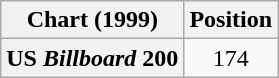<table class="wikitable plainrowheaders">
<tr>
<th>Chart (1999)</th>
<th>Position</th>
</tr>
<tr>
<th scope="row">US <em>Billboard</em> 200</th>
<td style="text-align:center;">174</td>
</tr>
</table>
